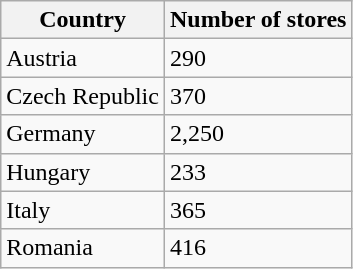<table class="wikitable sortable">
<tr>
<th>Country</th>
<th data-sort-type="number">Number of stores</th>
</tr>
<tr>
<td>Austria</td>
<td>290</td>
</tr>
<tr>
<td>Czech Republic</td>
<td>370</td>
</tr>
<tr>
<td>Germany</td>
<td>2,250</td>
</tr>
<tr>
<td>Hungary</td>
<td>233</td>
</tr>
<tr>
<td>Italy</td>
<td>365</td>
</tr>
<tr>
<td>Romania</td>
<td>416</td>
</tr>
</table>
